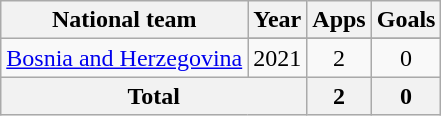<table class=wikitable style="text-align: center">
<tr>
<th>National team</th>
<th>Year</th>
<th>Apps</th>
<th>Goals</th>
</tr>
<tr>
<td rowspan=2><a href='#'>Bosnia and Herzegovina</a></td>
</tr>
<tr>
<td>2021</td>
<td>2</td>
<td>0</td>
</tr>
<tr>
<th colspan=2>Total</th>
<th>2</th>
<th>0</th>
</tr>
</table>
